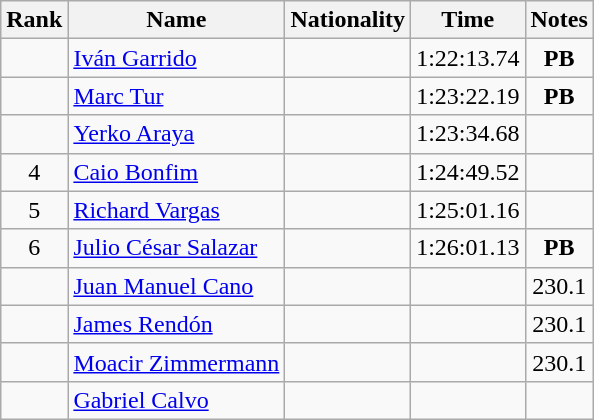<table class="wikitable sortable" style="text-align:center">
<tr>
<th>Rank</th>
<th>Name</th>
<th>Nationality</th>
<th>Time</th>
<th>Notes</th>
</tr>
<tr>
<td></td>
<td align=left><a href='#'>Iván Garrido</a></td>
<td align=left></td>
<td>1:22:13.74</td>
<td><strong>PB</strong></td>
</tr>
<tr>
<td></td>
<td align=left><a href='#'>Marc Tur</a></td>
<td align=left></td>
<td>1:23:22.19</td>
<td><strong>PB</strong></td>
</tr>
<tr>
<td></td>
<td align=left><a href='#'>Yerko Araya</a></td>
<td align=left></td>
<td>1:23:34.68</td>
<td></td>
</tr>
<tr>
<td>4</td>
<td align=left><a href='#'>Caio Bonfim</a></td>
<td align=left></td>
<td>1:24:49.52</td>
<td></td>
</tr>
<tr>
<td>5</td>
<td align=left><a href='#'>Richard Vargas</a></td>
<td align=left></td>
<td>1:25:01.16</td>
<td></td>
</tr>
<tr>
<td>6</td>
<td align=left><a href='#'>Julio César Salazar</a></td>
<td align=left></td>
<td>1:26:01.13</td>
<td><strong>PB</strong></td>
</tr>
<tr>
<td></td>
<td align=left><a href='#'>Juan Manuel Cano</a></td>
<td align=left></td>
<td></td>
<td>230.1</td>
</tr>
<tr>
<td></td>
<td align=left><a href='#'>James Rendón</a></td>
<td align=left></td>
<td></td>
<td>230.1</td>
</tr>
<tr>
<td></td>
<td align=left><a href='#'>Moacir Zimmermann</a></td>
<td align=left></td>
<td></td>
<td>230.1</td>
</tr>
<tr>
<td></td>
<td align=left><a href='#'>Gabriel Calvo</a></td>
<td align=left></td>
<td></td>
<td></td>
</tr>
</table>
